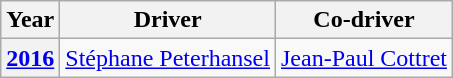<table class="wikitable" style="font-size:100%;">
<tr>
<th>Year</th>
<th>Driver</th>
<th>Co-driver</th>
</tr>
<tr>
<th><a href='#'>2016</a></th>
<td> <a href='#'>Stéphane Peterhansel</a></td>
<td> <a href='#'>Jean-Paul Cottret</a></td>
</tr>
</table>
